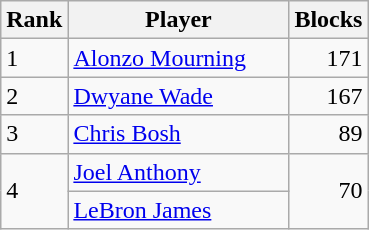<table class="wikitable">
<tr>
<th scope="col">Rank</th>
<th scope="col" width="140px">Player</th>
<th scope="col">Blocks</th>
</tr>
<tr>
<td>1</td>
<td><a href='#'>Alonzo Mourning</a></td>
<td align="right">171</td>
</tr>
<tr>
<td>2</td>
<td><a href='#'>Dwyane Wade</a></td>
<td align="right">167</td>
</tr>
<tr>
<td>3</td>
<td><a href='#'>Chris Bosh</a></td>
<td align="right">89</td>
</tr>
<tr>
<td rowspan=2>4</td>
<td><a href='#'>Joel Anthony</a></td>
<td align="right" rowspan=2>70</td>
</tr>
<tr>
<td><a href='#'>LeBron James</a></td>
</tr>
</table>
